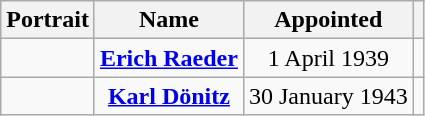<table class="wikitable" style="text-align:center">
<tr>
<th>Portrait</th>
<th>Name<br></th>
<th>Appointed</th>
<th></th>
</tr>
<tr>
<td></td>
<td><strong><a href='#'>Erich Raeder</a></strong><br></td>
<td>1 April 1939</td>
<td></td>
</tr>
<tr>
<td></td>
<td><strong><a href='#'>Karl Dönitz</a></strong><br></td>
<td>30 January 1943</td>
<td></td>
</tr>
</table>
